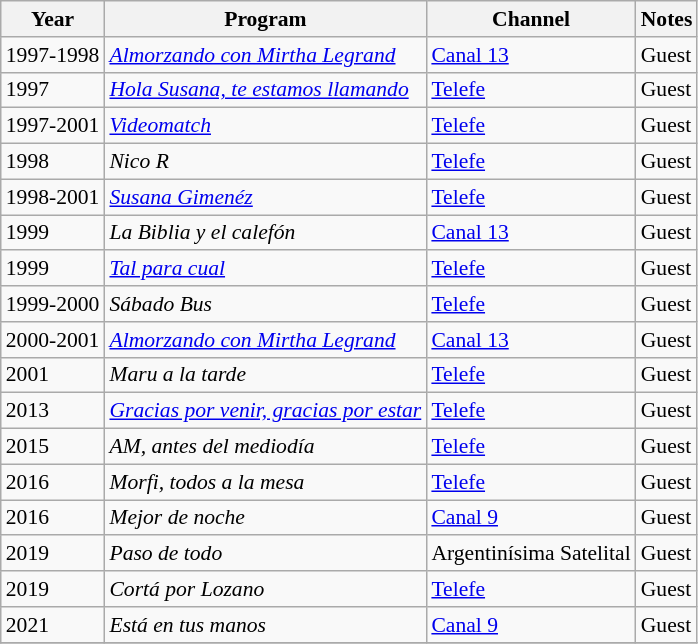<table class="wikitable" style="font-size: 90%;">
<tr>
<th>Year</th>
<th>Program</th>
<th>Channel</th>
<th>Notes</th>
</tr>
<tr>
<td>1997-1998</td>
<td><em><a href='#'>Almorzando con Mirtha Legrand</a></em></td>
<td><a href='#'>Canal 13</a></td>
<td>Guest</td>
</tr>
<tr>
<td>1997</td>
<td><em><a href='#'>Hola Susana, te estamos llamando</a></em></td>
<td><a href='#'>Telefe</a></td>
<td>Guest</td>
</tr>
<tr>
<td>1997-2001</td>
<td><em><a href='#'>Videomatch</a></em></td>
<td><a href='#'>Telefe</a></td>
<td>Guest</td>
</tr>
<tr>
<td>1998</td>
<td><em>Nico R</em></td>
<td><a href='#'>Telefe</a></td>
<td>Guest</td>
</tr>
<tr>
<td>1998-2001</td>
<td><em><a href='#'>Susana Gimenéz</a></em></td>
<td><a href='#'>Telefe</a></td>
<td>Guest</td>
</tr>
<tr>
<td>1999</td>
<td><em>La Biblia y el calefón</em></td>
<td><a href='#'>Canal 13</a></td>
<td>Guest</td>
</tr>
<tr>
<td>1999</td>
<td><em><a href='#'>Tal para cual</a></em></td>
<td><a href='#'>Telefe</a></td>
<td>Guest</td>
</tr>
<tr>
<td>1999-2000</td>
<td><em>Sábado Bus</em></td>
<td><a href='#'>Telefe</a></td>
<td>Guest</td>
</tr>
<tr>
<td>2000-2001</td>
<td><em><a href='#'>Almorzando con Mirtha Legrand</a></em></td>
<td><a href='#'>Canal 13</a></td>
<td>Guest</td>
</tr>
<tr>
<td>2001</td>
<td><em>Maru a la tarde</em></td>
<td><a href='#'>Telefe</a></td>
<td>Guest</td>
</tr>
<tr>
<td>2013</td>
<td><em><a href='#'>Gracias por venir, gracias por estar</a></em></td>
<td><a href='#'>Telefe</a></td>
<td>Guest</td>
</tr>
<tr>
<td>2015</td>
<td><em>AM, antes del mediodía</em></td>
<td><a href='#'>Telefe</a></td>
<td>Guest</td>
</tr>
<tr>
<td>2016</td>
<td><em>Morfi, todos a la mesa</em></td>
<td><a href='#'>Telefe</a></td>
<td>Guest</td>
</tr>
<tr>
<td>2016</td>
<td><em>Mejor de noche</em></td>
<td><a href='#'>Canal 9</a></td>
<td>Guest</td>
</tr>
<tr>
<td>2019</td>
<td><em>Paso de todo</em></td>
<td>Argentinísima Satelital</td>
<td>Guest</td>
</tr>
<tr>
<td>2019</td>
<td><em>Cortá por Lozano</em></td>
<td><a href='#'>Telefe</a></td>
<td>Guest</td>
</tr>
<tr>
<td>2021</td>
<td><em>Está en tus manos</em></td>
<td><a href='#'>Canal 9</a></td>
<td>Guest</td>
</tr>
<tr>
</tr>
</table>
